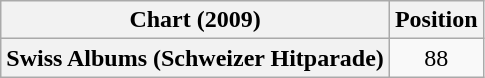<table class="wikitable plainrowheaders" style="text-align:center">
<tr>
<th scope="col">Chart (2009)</th>
<th scope="col">Position</th>
</tr>
<tr>
<th scope="row">Swiss Albums (Schweizer Hitparade)</th>
<td>88</td>
</tr>
</table>
